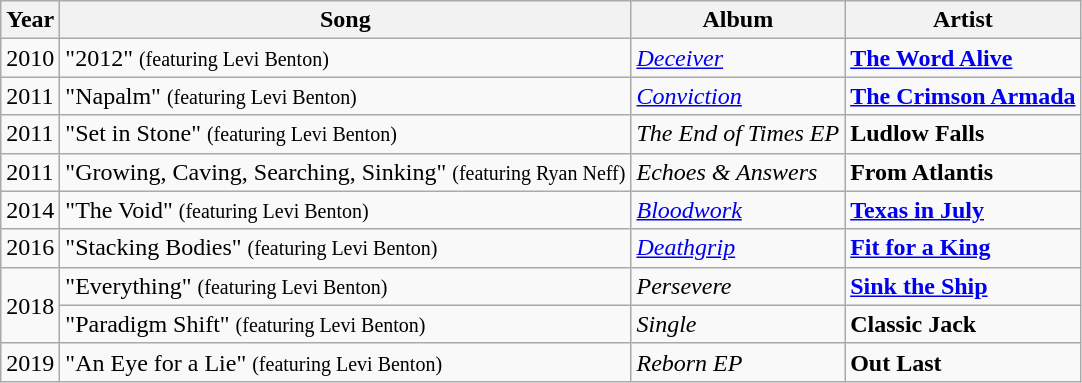<table class="wikitable">
<tr>
<th>Year</th>
<th>Song</th>
<th>Album</th>
<th>Artist</th>
</tr>
<tr>
<td>2010</td>
<td>"2012" <small>(featuring Levi Benton)</small></td>
<td><em><a href='#'>Deceiver</a></em></td>
<td><strong><a href='#'>The Word Alive</a></strong></td>
</tr>
<tr>
<td>2011</td>
<td>"Napalm" <small>(featuring Levi Benton)</small></td>
<td><em><a href='#'>Conviction</a></em></td>
<td><strong><a href='#'>The Crimson Armada</a></strong></td>
</tr>
<tr>
<td>2011</td>
<td>"Set in Stone" <small>(featuring Levi Benton)</small></td>
<td><em>The End of Times EP</em></td>
<td><strong>Ludlow Falls</strong></td>
</tr>
<tr>
<td>2011</td>
<td>"Growing, Caving, Searching, Sinking" <small>(featuring Ryan Neff)</small></td>
<td><em>Echoes & Answers</em></td>
<td><strong>From Atlantis</strong></td>
</tr>
<tr>
<td>2014</td>
<td>"The Void" <small>(featuring Levi Benton)</small></td>
<td><em><a href='#'>Bloodwork</a></em></td>
<td><strong><a href='#'>Texas in July</a></strong></td>
</tr>
<tr>
<td>2016</td>
<td>"Stacking Bodies" <small>(featuring Levi Benton)</small></td>
<td><em><a href='#'>Deathgrip</a></em></td>
<td><strong><a href='#'>Fit for a King</a></strong></td>
</tr>
<tr>
<td rowspan=2>2018</td>
<td>"Everything" <small>(featuring Levi Benton)</small></td>
<td><em>Persevere</em></td>
<td><strong><a href='#'>Sink the Ship</a></strong></td>
</tr>
<tr>
<td>"Paradigm Shift" <small>(featuring Levi Benton)</small></td>
<td><em>Single</em></td>
<td><strong>Classic Jack</strong></td>
</tr>
<tr>
<td>2019</td>
<td>"An Eye for a Lie" <small>(featuring Levi Benton)</small></td>
<td><em>Reborn EP</em></td>
<td><strong>Out Last</strong></td>
</tr>
</table>
